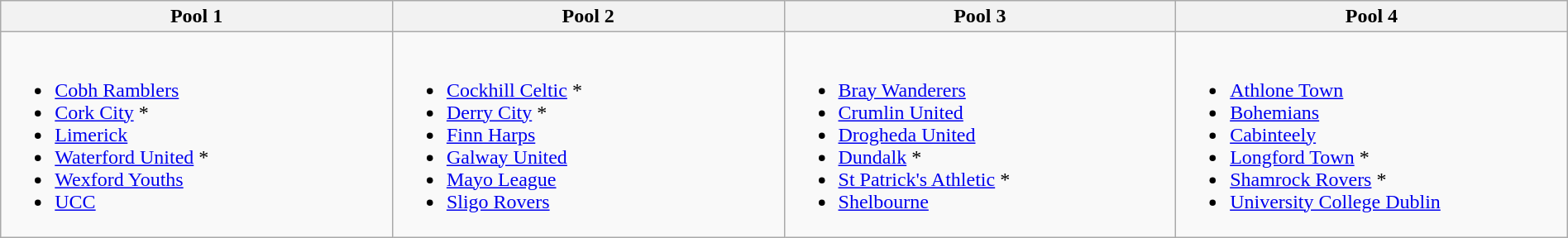<table class="wikitable" width=100%>
<tr>
<th width=16%>Pool 1</th>
<th width=16%>Pool 2</th>
<th width=16%>Pool 3</th>
<th width=16%>Pool 4</th>
</tr>
<tr valign=top>
<td><br><ul><li><a href='#'>Cobh Ramblers</a></li><li><a href='#'>Cork City</a> *</li><li><a href='#'>Limerick</a></li><li><a href='#'>Waterford United</a> *</li><li><a href='#'>Wexford Youths</a></li><li><a href='#'>UCC</a></li></ul></td>
<td><br><ul><li><a href='#'>Cockhill Celtic</a> *</li><li><a href='#'>Derry City</a> *</li><li><a href='#'>Finn Harps</a></li><li><a href='#'>Galway United</a></li><li><a href='#'>Mayo League</a></li><li><a href='#'>Sligo Rovers</a></li></ul></td>
<td><br><ul><li><a href='#'>Bray Wanderers</a></li><li><a href='#'>Crumlin United</a></li><li><a href='#'>Drogheda United</a></li><li><a href='#'>Dundalk</a> *</li><li><a href='#'>St Patrick's Athletic</a> *</li><li><a href='#'>Shelbourne</a></li></ul></td>
<td><br><ul><li><a href='#'>Athlone Town</a></li><li><a href='#'>Bohemians</a></li><li><a href='#'>Cabinteely</a></li><li><a href='#'>Longford Town</a> *</li><li><a href='#'>Shamrock Rovers</a> *</li><li><a href='#'>University College Dublin</a></li></ul></td>
</tr>
</table>
